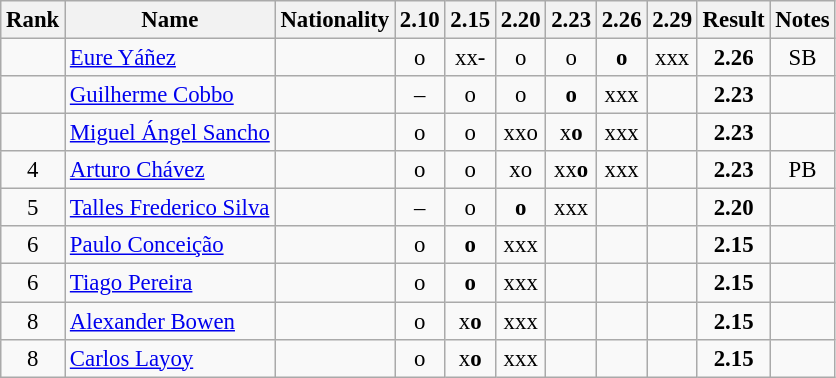<table class="wikitable sortable" style="text-align:center;font-size:95%">
<tr>
<th>Rank</th>
<th>Name</th>
<th>Nationality</th>
<th>2.10</th>
<th>2.15</th>
<th>2.20</th>
<th>2.23</th>
<th>2.26</th>
<th>2.29</th>
<th>Result</th>
<th>Notes</th>
</tr>
<tr>
<td></td>
<td align=left><a href='#'>Eure Yáñez</a></td>
<td align=left></td>
<td>o</td>
<td>xx-</td>
<td>o</td>
<td>o</td>
<td><strong>o</strong></td>
<td>xxx</td>
<td><strong>2.26</strong></td>
<td>SB</td>
</tr>
<tr>
<td></td>
<td align=left><a href='#'>Guilherme Cobbo</a></td>
<td align=left></td>
<td>–</td>
<td>o</td>
<td>o</td>
<td><strong>o</strong></td>
<td>xxx</td>
<td></td>
<td><strong>2.23</strong></td>
<td></td>
</tr>
<tr>
<td></td>
<td align=left><a href='#'>Miguel Ángel Sancho</a></td>
<td align=left></td>
<td>o</td>
<td>o</td>
<td>xxo</td>
<td>x<strong>o</strong></td>
<td>xxx</td>
<td></td>
<td><strong>2.23</strong></td>
<td></td>
</tr>
<tr>
<td>4</td>
<td align=left><a href='#'>Arturo Chávez</a></td>
<td align=left></td>
<td>o</td>
<td>o</td>
<td>xo</td>
<td>xx<strong>o</strong></td>
<td>xxx</td>
<td></td>
<td><strong>2.23</strong></td>
<td>PB</td>
</tr>
<tr>
<td>5</td>
<td align=left><a href='#'>Talles Frederico Silva</a></td>
<td align=left></td>
<td>–</td>
<td>o</td>
<td><strong>o</strong></td>
<td>xxx</td>
<td></td>
<td></td>
<td><strong>2.20</strong></td>
<td></td>
</tr>
<tr>
<td>6</td>
<td align=left><a href='#'>Paulo Conceição</a></td>
<td align=left></td>
<td>o</td>
<td><strong>o</strong></td>
<td>xxx</td>
<td></td>
<td></td>
<td></td>
<td><strong>2.15</strong></td>
<td></td>
</tr>
<tr>
<td>6</td>
<td align=left><a href='#'>Tiago Pereira</a></td>
<td align=left></td>
<td>o</td>
<td><strong>o</strong></td>
<td>xxx</td>
<td></td>
<td></td>
<td></td>
<td><strong>2.15</strong></td>
<td></td>
</tr>
<tr>
<td>8</td>
<td align=left><a href='#'>Alexander Bowen</a></td>
<td align=left></td>
<td>o</td>
<td>x<strong>o</strong></td>
<td>xxx</td>
<td></td>
<td></td>
<td></td>
<td><strong>2.15</strong></td>
<td></td>
</tr>
<tr>
<td>8</td>
<td align=left><a href='#'>Carlos Layoy</a></td>
<td align=left></td>
<td>o</td>
<td>x<strong>o</strong></td>
<td>xxx</td>
<td></td>
<td></td>
<td></td>
<td><strong>2.15</strong></td>
<td></td>
</tr>
</table>
